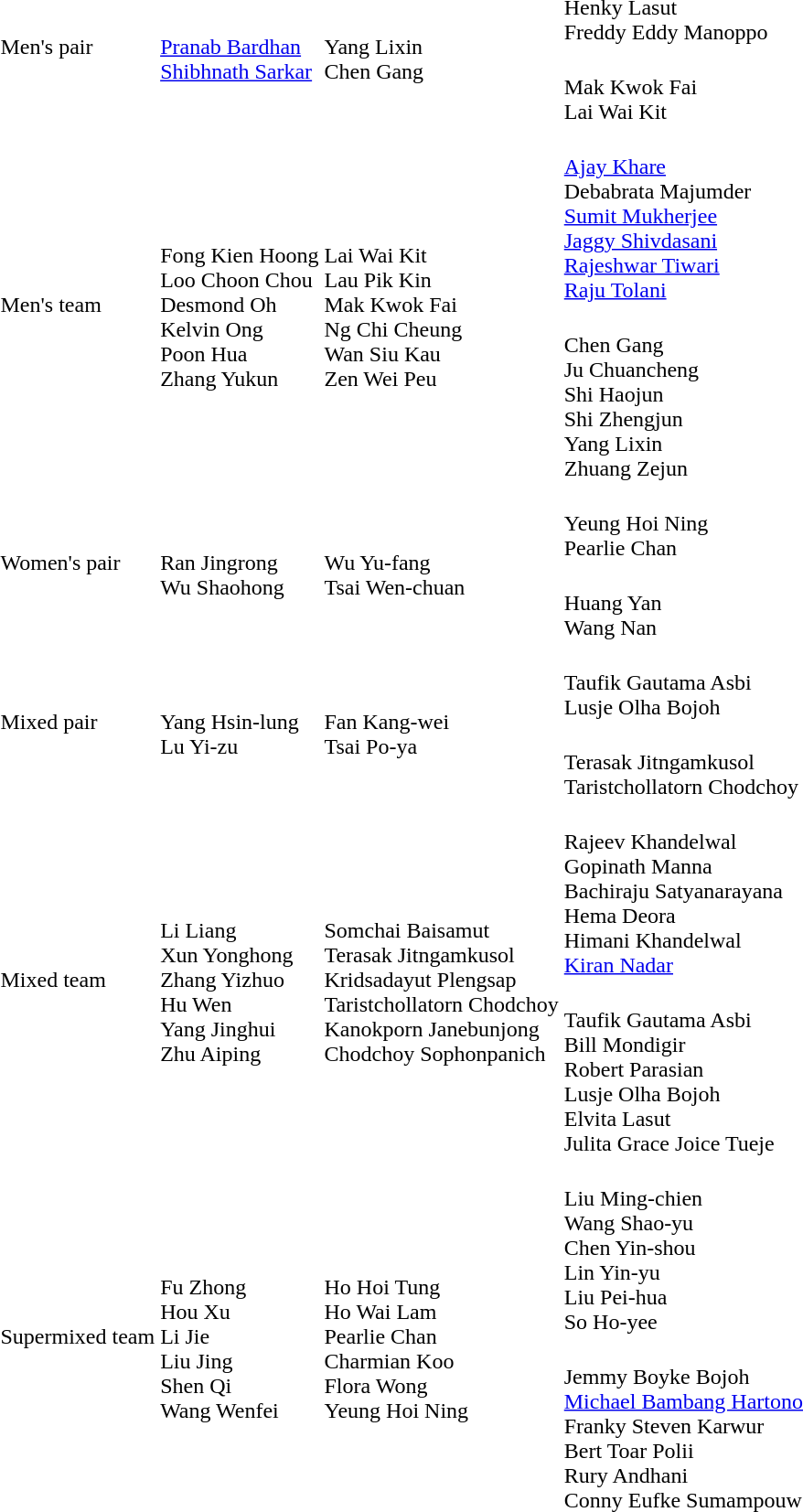<table>
<tr>
<td rowspan=2>Men's pair<br></td>
<td rowspan=2><br><a href='#'>Pranab Bardhan</a><br><a href='#'>Shibhnath Sarkar</a></td>
<td rowspan=2><br>Yang Lixin<br>Chen Gang</td>
<td><br>Henky Lasut<br>Freddy Eddy Manoppo</td>
</tr>
<tr>
<td><br>Mak Kwok Fai<br>Lai Wai Kit</td>
</tr>
<tr>
<td rowspan=2>Men's team<br></td>
<td rowspan=2><br>Fong Kien Hoong<br>Loo Choon Chou<br>Desmond Oh<br>Kelvin Ong<br>Poon Hua<br>Zhang Yukun</td>
<td rowspan=2><br>Lai Wai Kit<br>Lau Pik Kin<br>Mak Kwok Fai<br>Ng Chi Cheung<br>Wan Siu Kau<br>Zen Wei Peu</td>
<td><br><a href='#'>Ajay Khare</a><br>Debabrata Majumder<br><a href='#'>Sumit Mukherjee</a><br><a href='#'>Jaggy Shivdasani</a><br><a href='#'>Rajeshwar Tiwari</a><br><a href='#'>Raju Tolani</a></td>
</tr>
<tr>
<td><br>Chen Gang<br>Ju Chuancheng<br>Shi Haojun<br>Shi Zhengjun<br>Yang Lixin<br>Zhuang Zejun</td>
</tr>
<tr>
<td rowspan=2>Women's pair<br></td>
<td rowspan=2><br>Ran Jingrong<br>Wu Shaohong</td>
<td rowspan=2><br>Wu Yu-fang<br>Tsai Wen-chuan</td>
<td><br>Yeung Hoi Ning<br>Pearlie Chan</td>
</tr>
<tr>
<td><br>Huang Yan<br>Wang Nan</td>
</tr>
<tr>
<td rowspan=2>Mixed pair<br></td>
<td rowspan=2><br>Yang Hsin-lung<br>Lu Yi-zu</td>
<td rowspan=2><br>Fan Kang-wei<br>Tsai Po-ya</td>
<td><br>Taufik Gautama Asbi<br>Lusje Olha Bojoh</td>
</tr>
<tr>
<td><br>Terasak Jitngamkusol<br>Taristchollatorn Chodchoy</td>
</tr>
<tr>
<td rowspan=2>Mixed team<br></td>
<td rowspan=2><br>Li Liang<br>Xun Yonghong<br>Zhang Yizhuo<br>Hu Wen<br>Yang Jinghui<br>Zhu Aiping</td>
<td rowspan=2><br>Somchai Baisamut<br>Terasak Jitngamkusol<br>Kridsadayut Plengsap<br>Taristchollatorn Chodchoy<br>Kanokporn Janebunjong<br>Chodchoy Sophonpanich</td>
<td><br>Rajeev Khandelwal<br>Gopinath Manna<br>Bachiraju Satyanarayana<br>Hema Deora<br>Himani Khandelwal<br><a href='#'>Kiran Nadar</a></td>
</tr>
<tr>
<td><br>Taufik Gautama Asbi<br>Bill Mondigir<br>Robert Parasian<br>Lusje Olha Bojoh<br>Elvita Lasut<br>Julita Grace Joice Tueje</td>
</tr>
<tr>
<td rowspan=2>Supermixed team<br></td>
<td rowspan=2><br>Fu Zhong<br>Hou Xu<br>Li Jie<br>Liu Jing<br>Shen Qi<br>Wang Wenfei</td>
<td rowspan=2><br>Ho Hoi Tung<br>Ho Wai Lam<br>Pearlie Chan<br>Charmian Koo<br>Flora Wong<br>Yeung Hoi Ning</td>
<td><br>Liu Ming-chien<br>Wang Shao-yu<br>Chen Yin-shou<br>Lin Yin-yu<br>Liu Pei-hua<br>So Ho-yee</td>
</tr>
<tr>
<td><br>Jemmy Boyke Bojoh<br><a href='#'>Michael Bambang Hartono</a><br>Franky Steven Karwur<br>Bert Toar Polii<br>Rury Andhani<br>Conny Eufke Sumampouw</td>
</tr>
</table>
